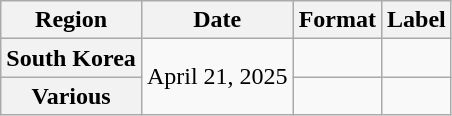<table class="wikitable plainrowheaders">
<tr>
<th scope="col">Region</th>
<th scope="col">Date</th>
<th scope="col">Format</th>
<th scope="col">Label</th>
</tr>
<tr>
<th scope="row">South Korea</th>
<td rowspan="2">April 21, 2025</td>
<td></td>
<td></td>
</tr>
<tr>
<th scope="row">Various </th>
<td></td>
<td></td>
</tr>
</table>
